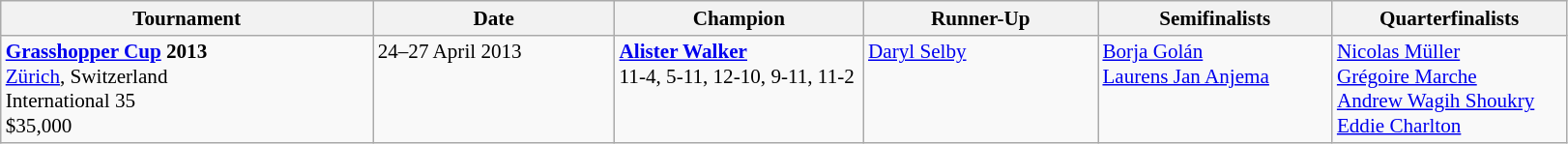<table class="wikitable" style="font-size:88%">
<tr>
<th width=250>Tournament</th>
<th width=160>Date</th>
<th width=165>Champion</th>
<th width=155>Runner-Up</th>
<th width=155>Semifinalists</th>
<th width=155>Quarterfinalists</th>
</tr>
<tr valign=top>
<td><strong><a href='#'>Grasshopper Cup</a> 2013</strong><br> <a href='#'>Zürich</a>, Switzerland<br>International 35<br>$35,000</td>
<td>24–27 April 2013</td>
<td> <strong><a href='#'>Alister Walker</a></strong><br>11-4, 5-11, 12-10, 9-11, 11-2</td>
<td> <a href='#'>Daryl Selby</a></td>
<td> <a href='#'>Borja Golán</a><br> <a href='#'>Laurens Jan Anjema</a></td>
<td> <a href='#'>Nicolas Müller</a><br> <a href='#'>Grégoire Marche</a><br> <a href='#'>Andrew Wagih Shoukry</a><br> <a href='#'>Eddie Charlton</a></td>
</tr>
</table>
